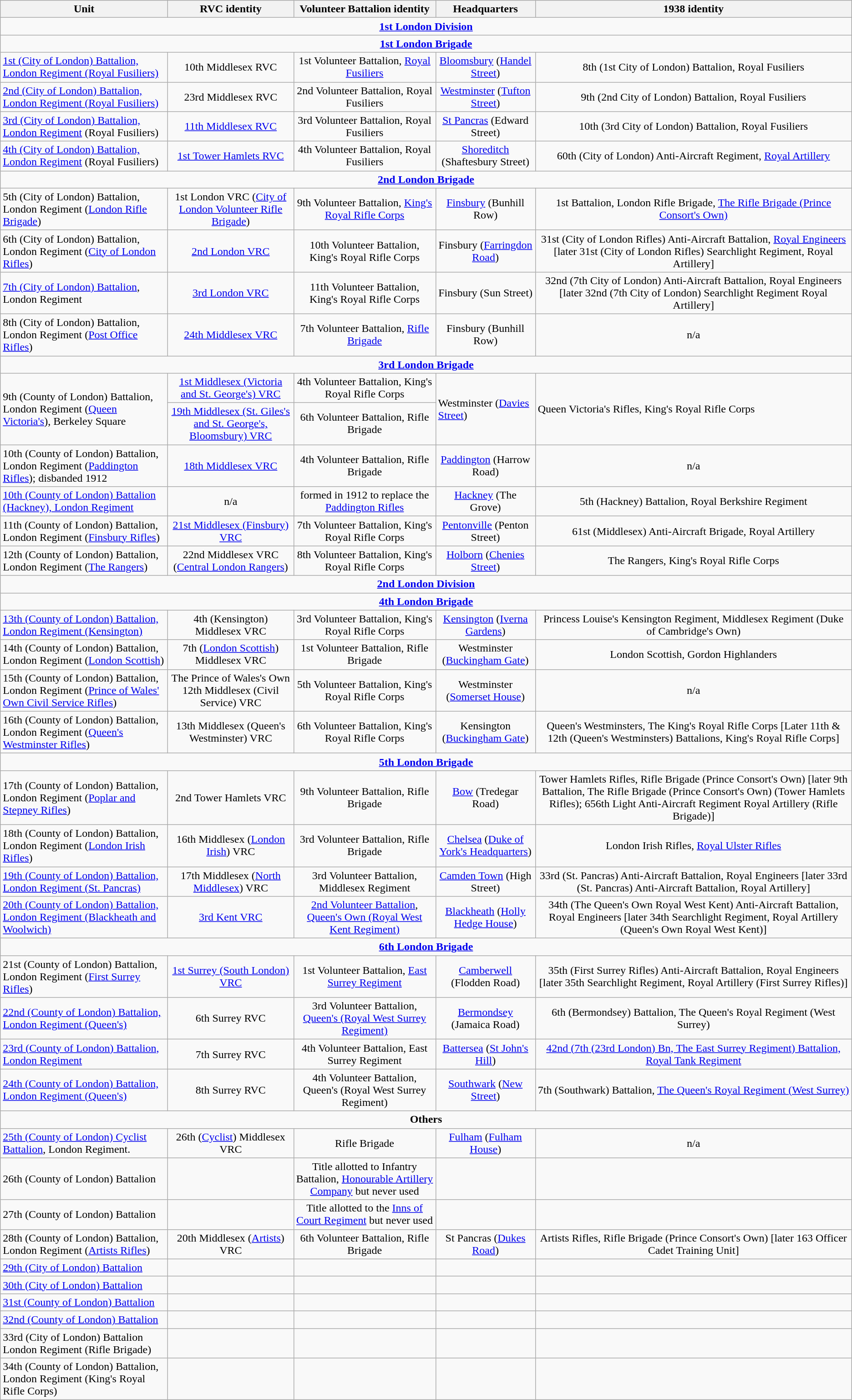<table class="wikitable">
<tr>
<th>Unit</th>
<th>RVC identity</th>
<th>Volunteer Battalion identity</th>
<th>Headquarters</th>
<th>1938 identity</th>
</tr>
<tr>
<th colspan="5" style="background:#f9f9f9;"><a href='#'>1st London Division</a></th>
</tr>
<tr>
<th colspan="5" style="background:#f9f9f9;"><a href='#'>1st London Brigade</a></th>
</tr>
<tr>
<td><a href='#'>1st (City of London) Battalion, London Regiment (Royal Fusiliers)</a></td>
<td style="text-align:center;">10th Middlesex RVC</td>
<td style="text-align:center;">1st Volunteer Battalion, <a href='#'>Royal Fusiliers</a></td>
<td style="text-align:center;"><a href='#'>Bloomsbury</a> (<a href='#'>Handel Street</a>)</td>
<td style="text-align:center;">8th (1st City of London) Battalion, Royal Fusiliers</td>
</tr>
<tr>
<td><a href='#'>2nd (City of London) Battalion, London Regiment (Royal Fusiliers)</a></td>
<td style="text-align:center;">23rd Middlesex RVC</td>
<td style="text-align:center;">2nd Volunteer Battalion, Royal Fusiliers</td>
<td style="text-align:center;"><a href='#'>Westminster</a> (<a href='#'>Tufton Street</a>)</td>
<td style="text-align:center;">9th (2nd City of London) Battalion, Royal Fusiliers</td>
</tr>
<tr>
<td><a href='#'>3rd (City of London) Battalion, London Regiment</a> (Royal Fusiliers)</td>
<td style="text-align:center;"><a href='#'>11th Middlesex RVC</a></td>
<td style="text-align:center;">3rd Volunteer Battalion, Royal Fusiliers</td>
<td style="text-align:center;"><a href='#'>St Pancras</a> (Edward Street)</td>
<td style="text-align:center;">10th (3rd City of London) Battalion, Royal Fusiliers</td>
</tr>
<tr>
<td><a href='#'>4th (City of London) Battalion, London Regiment</a> (Royal Fusiliers)</td>
<td style="text-align:center;"><a href='#'>1st Tower Hamlets RVC</a></td>
<td style="text-align:center;">4th Volunteer Battalion, Royal Fusiliers</td>
<td style="text-align:center;"><a href='#'>Shoreditch</a> (Shaftesbury Street)</td>
<td style="text-align:center;">60th (City of London) Anti-Aircraft Regiment, <a href='#'>Royal Artillery</a></td>
</tr>
<tr>
<th colspan="5" style="background:#f9f9f9;"><a href='#'>2nd London Brigade</a></th>
</tr>
<tr>
<td>5th (City of London) Battalion, London Regiment (<a href='#'>London Rifle Brigade</a>)</td>
<td style="text-align:center;">1st London VRC (<a href='#'>City of London Volunteer Rifle Brigade</a>)</td>
<td style="text-align:center;">9th Volunteer Battalion, <a href='#'>King's Royal Rifle Corps</a></td>
<td style="text-align:center;"><a href='#'>Finsbury</a> (Bunhill Row)</td>
<td style="text-align:center;">1st Battalion, London Rifle Brigade, <a href='#'>The Rifle Brigade (Prince Consort's Own)</a></td>
</tr>
<tr>
<td>6th (City of London) Battalion, London Regiment (<a href='#'>City of London Rifles</a>)</td>
<td style="text-align:center;"><a href='#'>2nd London VRC</a></td>
<td style="text-align:center;">10th Volunteer Battalion, King's Royal Rifle Corps</td>
<td style="text-align:center;">Finsbury (<a href='#'>Farringdon Road</a>)</td>
<td style="text-align:center;">31st (City of London Rifles) Anti-Aircraft Battalion, <a href='#'>Royal Engineers</a> [later 31st (City of London Rifles) Searchlight Regiment, Royal Artillery]</td>
</tr>
<tr>
<td><a href='#'>7th (City of London) Battalion</a>, London Regiment</td>
<td style="text-align:center;"><a href='#'>3rd London VRC</a></td>
<td style="text-align:center;">11th Volunteer Battalion, King's Royal Rifle Corps</td>
<td style="text-align:center;">Finsbury (Sun Street)</td>
<td style="text-align:center;">32nd (7th City of London) Anti-Aircraft Battalion, Royal Engineers [later 32nd (7th City of London) Searchlight Regiment Royal Artillery]</td>
</tr>
<tr>
<td>8th (City of London) Battalion, London Regiment (<a href='#'>Post Office Rifles</a>)</td>
<td style="text-align:center;"><a href='#'>24th Middlesex VRC</a></td>
<td style="text-align:center;">7th Volunteer Battalion, <a href='#'>Rifle Brigade</a></td>
<td style="text-align:center;">Finsbury (Bunhill Row)</td>
<td style="text-align:center;">n/a</td>
</tr>
<tr>
<th colspan="5" style="background:#f9f9f9;"><a href='#'>3rd London Brigade</a></th>
</tr>
<tr>
<td rowspan="2">9th (County of London) Battalion, London Regiment (<a href='#'>Queen Victoria's</a>), Berkeley Square</td>
<td style="text-align:center;"><a href='#'>1st Middlesex (Victoria and St. George's) VRC</a></td>
<td style="text-align:center;">4th Volunteer Battalion, King's Royal Rifle Corps</td>
<td rowspan="2">Westminster (<a href='#'>Davies Street</a>)</td>
<td rowspan="2">Queen Victoria's Rifles, King's Royal Rifle Corps</td>
</tr>
<tr>
<td style="text-align:center;"><a href='#'>19th Middlesex (St. Giles's and St. George's, Bloomsbury) VRC</a></td>
<td style="text-align:center;">6th Volunteer Battalion, Rifle Brigade</td>
</tr>
<tr>
<td>10th (County of London) Battalion, London Regiment (<a href='#'>Paddington Rifles</a>); disbanded 1912</td>
<td style="text-align:center;"><a href='#'>18th Middlesex VRC</a></td>
<td style="text-align:center;">4th Volunteer Battalion, Rifle Brigade</td>
<td style="text-align:center;"><a href='#'>Paddington</a> (Harrow Road)</td>
<td style="text-align:center;">n/a</td>
</tr>
<tr>
<td><a href='#'>10th (County of London) Battalion (Hackney), London Regiment</a></td>
<td style="text-align:center;">n/a</td>
<td style="text-align:center;">formed in 1912 to replace the <a href='#'>Paddington Rifles</a></td>
<td style="text-align:center;"><a href='#'>Hackney</a> (The Grove)</td>
<td style="text-align:center;">5th (Hackney) Battalion, Royal Berkshire Regiment</td>
</tr>
<tr>
<td>11th (County of London) Battalion, London Regiment (<a href='#'>Finsbury Rifles</a>)</td>
<td style="text-align:center;"><a href='#'>21st Middlesex (Finsbury) VRC</a></td>
<td style="text-align:center;">7th Volunteer Battalion, King's Royal Rifle Corps</td>
<td style="text-align:center;"><a href='#'>Pentonville</a> (Penton Street)</td>
<td style="text-align:center;">61st (Middlesex) Anti-Aircraft Brigade, Royal Artillery</td>
</tr>
<tr>
<td>12th (County of London) Battalion, London Regiment (<a href='#'>The Rangers</a>)</td>
<td style="text-align:center;">22nd Middlesex VRC (<a href='#'>Central London Rangers</a>)</td>
<td style="text-align:center;">8th Volunteer Battalion, King's Royal Rifle Corps</td>
<td style="text-align:center;"><a href='#'>Holborn</a> (<a href='#'>Chenies Street</a>)</td>
<td style="text-align:center;">The Rangers, King's Royal Rifle Corps</td>
</tr>
<tr>
<th colspan="5" style="background:#f9f9f9;"><a href='#'>2nd London Division</a></th>
</tr>
<tr>
<th colspan="5" style="background:#f9f9f9;"><a href='#'>4th London Brigade</a></th>
</tr>
<tr>
<td><a href='#'>13th (County of London) Battalion, London Regiment (Kensington)</a></td>
<td style="text-align:center;">4th (Kensington) Middlesex VRC</td>
<td style="text-align:center;">3rd Volunteer Battalion, King's Royal Rifle Corps</td>
<td style="text-align:center;"><a href='#'>Kensington</a> (<a href='#'>Iverna Gardens</a>)</td>
<td style="text-align:center;">Princess Louise's Kensington Regiment, Middlesex Regiment (Duke of Cambridge's Own)</td>
</tr>
<tr>
<td>14th (County of London) Battalion, London Regiment (<a href='#'>London Scottish</a>)</td>
<td style="text-align:center;">7th (<a href='#'>London Scottish</a>) Middlesex VRC</td>
<td style="text-align:center;">1st Volunteer Battalion, Rifle Brigade</td>
<td style="text-align:center;">Westminster (<a href='#'>Buckingham Gate</a>)</td>
<td style="text-align:center;">London Scottish, Gordon Highlanders</td>
</tr>
<tr>
<td>15th (County of London) Battalion, London Regiment (<a href='#'>Prince of Wales' Own Civil Service Rifles</a>)</td>
<td style="text-align:center;">The Prince of Wales's Own 12th Middlesex (Civil Service) VRC</td>
<td style="text-align:center;">5th Volunteer Battalion, King's Royal Rifle Corps</td>
<td style="text-align:center;">Westminster (<a href='#'>Somerset House</a>)</td>
<td style="text-align:center;">n/a</td>
</tr>
<tr>
<td>16th (County of London) Battalion, London Regiment (<a href='#'>Queen's Westminster Rifles</a>)</td>
<td style="text-align:center;">13th Middlesex (Queen's Westminster) VRC</td>
<td style="text-align:center;">6th Volunteer Battalion, King's Royal Rifle Corps</td>
<td style="text-align:center;">Kensington (<a href='#'>Buckingham Gate</a>)</td>
<td style="text-align:center;">Queen's Westminsters, The King's Royal Rifle Corps [Later 11th & 12th (Queen's Westminsters) Battalions, King's Royal Rifle Corps]</td>
</tr>
<tr>
<th colspan="5" style="background:#f9f9f9;"><a href='#'>5th London Brigade</a></th>
</tr>
<tr>
<td>17th (County of London) Battalion, London Regiment (<a href='#'>Poplar and Stepney Rifles</a>)</td>
<td style="text-align:center;">2nd Tower Hamlets VRC</td>
<td style="text-align:center;">9th Volunteer Battalion, Rifle Brigade</td>
<td style="text-align:center;"><a href='#'>Bow</a> (Tredegar Road)</td>
<td style="text-align:center;">Tower Hamlets Rifles, Rifle Brigade (Prince Consort's Own) [later 9th Battalion, The Rifle Brigade (Prince Consort's Own) (Tower Hamlets Rifles); 656th Light Anti-Aircraft Regiment Royal Artillery (Rifle Brigade)]</td>
</tr>
<tr>
<td>18th (County of London) Battalion, London Regiment (<a href='#'>London Irish Rifles</a>)</td>
<td style="text-align:center;">16th Middlesex (<a href='#'>London Irish</a>) VRC</td>
<td style="text-align:center;">3rd Volunteer Battalion, Rifle Brigade</td>
<td style="text-align:center;"><a href='#'>Chelsea</a> (<a href='#'>Duke of York's Headquarters</a>)</td>
<td style="text-align:center;">London Irish Rifles, <a href='#'>Royal Ulster Rifles</a></td>
</tr>
<tr>
<td><a href='#'>19th (County of London) Battalion, London Regiment (St. Pancras)</a></td>
<td style="text-align:center;">17th Middlesex (<a href='#'>North Middlesex</a>) VRC</td>
<td style="text-align:center;">3rd Volunteer Battalion, Middlesex Regiment</td>
<td style="text-align:center;"><a href='#'>Camden Town</a> (High Street)</td>
<td style="text-align:center;">33rd (St. Pancras) Anti-Aircraft Battalion, Royal Engineers [later 33rd (St. Pancras) Anti-Aircraft Battalion, Royal Artillery]</td>
</tr>
<tr>
<td><a href='#'>20th (County of London) Battalion, London Regiment (Blackheath and Woolwich)</a></td>
<td style="text-align:center;"><a href='#'>3rd Kent VRC</a></td>
<td style="text-align:center;"><a href='#'>2nd Volunteer Battalion</a>, <a href='#'>Queen's Own (Royal West Kent Regiment)</a></td>
<td style="text-align:center;"><a href='#'>Blackheath</a> (<a href='#'>Holly Hedge House</a>)</td>
<td style="text-align:center;">34th (The Queen's Own Royal West Kent) Anti-Aircraft Battalion, Royal Engineers [later 34th Searchlight Regiment, Royal Artillery (Queen's Own Royal West Kent)]</td>
</tr>
<tr>
<th colspan="5" style="background:#f9f9f9;"><a href='#'>6th London Brigade</a></th>
</tr>
<tr>
<td>21st (County of London) Battalion, London Regiment (<a href='#'>First Surrey Rifles</a>)</td>
<td style="text-align:center;"><a href='#'>1st Surrey (South London) VRC</a></td>
<td style="text-align:center;">1st Volunteer Battalion, <a href='#'>East Surrey Regiment</a></td>
<td style="text-align:center;"><a href='#'>Camberwell</a> (Flodden Road)</td>
<td style="text-align:center;">35th (First Surrey Rifles) Anti-Aircraft Battalion, Royal Engineers [later 35th Searchlight Regiment, Royal Artillery (First Surrey Rifles)]</td>
</tr>
<tr>
<td><a href='#'>22nd (County of London) Battalion, London Regiment (Queen's)</a></td>
<td style="text-align:center;">6th Surrey RVC</td>
<td style="text-align:center;">3rd Volunteer Battalion, <a href='#'>Queen's (Royal West Surrey Regiment)</a></td>
<td style="text-align:center;"><a href='#'>Bermondsey</a> (Jamaica Road)</td>
<td style="text-align:center;">6th (Bermondsey) Battalion, The Queen's Royal Regiment (West Surrey)</td>
</tr>
<tr>
<td><a href='#'>23rd (County of London) Battalion, London Regiment</a></td>
<td style="text-align:center;">7th Surrey RVC</td>
<td style="text-align:center;">4th Volunteer Battalion, East Surrey Regiment</td>
<td style="text-align:center;"><a href='#'>Battersea</a> (<a href='#'>St John's Hill</a>)</td>
<td style="text-align:center;"><a href='#'>42nd (7th (23rd London) Bn, The East Surrey Regiment) Battalion, Royal Tank Regiment</a></td>
</tr>
<tr>
<td><a href='#'>24th (County of London) Battalion, London Regiment (Queen's)</a></td>
<td style="text-align:center;">8th Surrey RVC</td>
<td style="text-align:center;">4th Volunteer Battalion, Queen's (Royal West Surrey Regiment)</td>
<td style="text-align:center;"><a href='#'>Southwark</a> (<a href='#'>New Street</a>)</td>
<td style="text-align:center;">7th (Southwark) Battalion, <a href='#'>The Queen's Royal Regiment (West Surrey)</a></td>
</tr>
<tr>
<th colspan="5" style="background:#f9f9f9;">Others</th>
</tr>
<tr>
<td><a href='#'>25th (County of London) Cyclist Battalion</a>, London Regiment.</td>
<td style="text-align:center;">26th (<a href='#'>Cyclist</a>) Middlesex VRC</td>
<td style="text-align:center;">Rifle Brigade</td>
<td style="text-align:center;"><a href='#'>Fulham</a> (<a href='#'>Fulham House</a>)</td>
<td style="text-align:center;">n/a</td>
</tr>
<tr>
<td>26th (County of London) Battalion</td>
<td style="text-align:center;"></td>
<td style="text-align:center;">Title allotted to Infantry Battalion, <a href='#'>Honourable Artillery Company</a> but never used</td>
<td style="text-align:center;"></td>
<td style="text-align:center;"></td>
</tr>
<tr>
<td>27th (County of London) Battalion</td>
<td style="text-align:center;"></td>
<td style="text-align:center;">Title allotted to the <a href='#'>Inns of Court Regiment</a> but never used</td>
<td style="text-align:center;"></td>
<td style="text-align:center;"></td>
</tr>
<tr>
<td>28th (County of London) Battalion, London Regiment (<a href='#'>Artists Rifles</a>)</td>
<td style="text-align:center;">20th Middlesex (<a href='#'>Artists</a>) VRC</td>
<td style="text-align:center;">6th Volunteer Battalion, Rifle Brigade</td>
<td style="text-align:center;">St Pancras (<a href='#'>Dukes Road</a>)</td>
<td style="text-align:center;">Artists Rifles, Rifle Brigade (Prince Consort's Own) [later 163 Officer Cadet Training Unit]</td>
</tr>
<tr>
<td><a href='#'>29th (City of London) Battalion</a></td>
<td style="text-align:center;"></td>
<td style="text-align:center;"></td>
<td style="text-align:center;"></td>
<td style="text-align:center;"></td>
</tr>
<tr>
<td><a href='#'>30th (City of London) Battalion</a></td>
<td style="text-align:center;"></td>
<td style="text-align:center;"></td>
<td style="text-align:center;"></td>
<td style="text-align:center;"></td>
</tr>
<tr>
<td><a href='#'>31st (County of London) Battalion</a></td>
<td style="text-align:center;"></td>
<td style="text-align:center;"></td>
<td style="text-align:center;"></td>
<td style="text-align:center;"></td>
</tr>
<tr>
<td><a href='#'>32nd (County of London) Battalion</a></td>
<td style="text-align:center;"></td>
<td style="text-align:center;"></td>
<td style="text-align:center;"></td>
<td style="text-align:center;"></td>
</tr>
<tr>
<td>33rd (City of London) Battalion London Regiment (Rifle Brigade)</td>
<td style="text-align:center;"></td>
<td style="text-align:center;"></td>
<td style="text-align:center;"></td>
<td style="text-align:center;"></td>
</tr>
<tr>
<td>34th (County of London) Battalion, London Regiment (King's Royal Rifle Corps)</td>
<td style="text-align:center;"></td>
<td style="text-align:center;"></td>
<td style="text-align:center;"></td>
<td style="text-align:center;"></td>
</tr>
</table>
